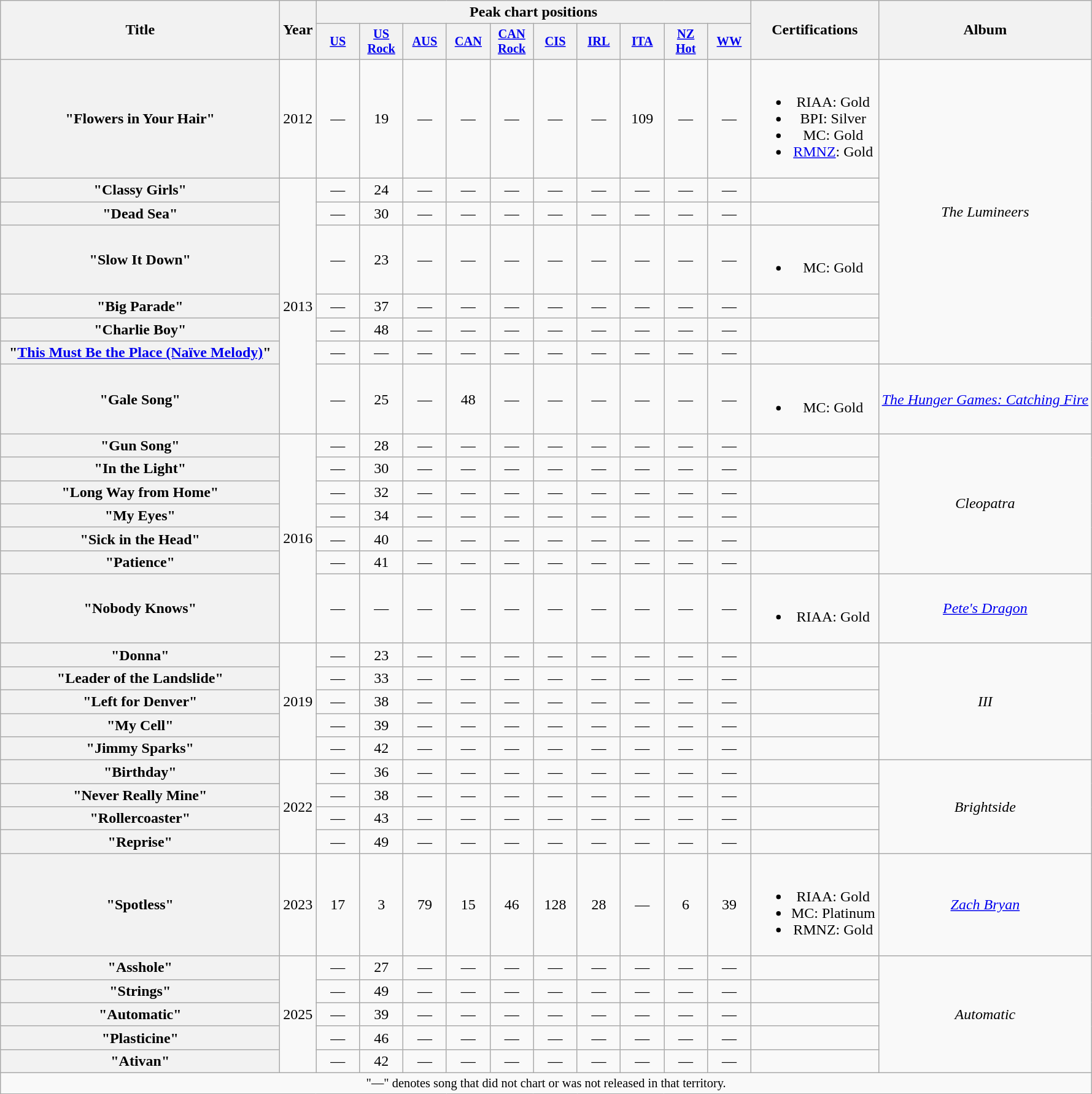<table class="wikitable plainrowheaders" style="text-align:center;">
<tr>
<th scope="col" rowspan="2" style="width:18.5em;">Title</th>
<th scope="col" rowspan="2">Year</th>
<th scope="col" colspan="10">Peak chart positions</th>
<th scope="col" rowspan="2">Certifications</th>
<th scope="col" rowspan="2">Album</th>
</tr>
<tr>
<th scope="col" style="width:3em;font-size:85%;"><a href='#'>US</a><br></th>
<th scope="col" style="width:3em;font-size:85%;"><a href='#'>US<br>Rock</a><br></th>
<th scope="col" style="width:3em;font-size:85%;"><a href='#'>AUS</a><br></th>
<th scope="col" style="width:3em;font-size:85%;"><a href='#'>CAN</a><br></th>
<th scope="col" style="width:3em;font-size:85%;"><a href='#'>CAN<br>Rock</a><br></th>
<th scope="col" style="width:3em;font-size:85%;"><a href='#'>CIS</a><br></th>
<th scope="col" style="width:3em;font-size:85%;"><a href='#'>IRL</a><br></th>
<th scope="col" style="width:3em;font-size:85%;"><a href='#'>ITA</a><br></th>
<th scope="col" style="width:3em;font-size:85%;"><a href='#'>NZ<br>Hot</a><br></th>
<th scope="col" style="width:3em;font-size:85%;"><a href='#'>WW</a><br></th>
</tr>
<tr>
<th scope="row">"Flowers in Your Hair"</th>
<td>2012</td>
<td>—</td>
<td>19</td>
<td>—</td>
<td>—</td>
<td>—</td>
<td>—</td>
<td>—</td>
<td>109</td>
<td>—</td>
<td>—</td>
<td><br><ul><li>RIAA: Gold</li><li>BPI: Silver</li><li>MC: Gold</li><li><a href='#'>RMNZ</a>: Gold</li></ul></td>
<td rowspan="7"><em>The Lumineers</em></td>
</tr>
<tr>
<th scope="row">"Classy Girls"</th>
<td rowspan="7">2013</td>
<td>—</td>
<td>24</td>
<td>—</td>
<td>—</td>
<td>—</td>
<td>—</td>
<td>—</td>
<td>—</td>
<td>—</td>
<td>—</td>
<td></td>
</tr>
<tr>
<th scope="row">"Dead Sea"</th>
<td>—</td>
<td>30</td>
<td>—</td>
<td>—</td>
<td>—</td>
<td>—</td>
<td>—</td>
<td>—</td>
<td>—</td>
<td>—</td>
<td></td>
</tr>
<tr>
<th scope="row">"Slow It Down"</th>
<td>—</td>
<td>23</td>
<td>—</td>
<td>—</td>
<td>—</td>
<td>—</td>
<td>—</td>
<td>—</td>
<td>—</td>
<td>—</td>
<td><br><ul><li>MC: Gold</li></ul></td>
</tr>
<tr>
<th scope="row">"Big Parade"</th>
<td>—</td>
<td>37</td>
<td>—</td>
<td>—</td>
<td>—</td>
<td>—</td>
<td>—</td>
<td>—</td>
<td>—</td>
<td>—</td>
<td></td>
</tr>
<tr>
<th scope="row">"Charlie Boy"</th>
<td>—</td>
<td>48</td>
<td>—</td>
<td>—</td>
<td>—</td>
<td>—</td>
<td>—</td>
<td>—</td>
<td>—</td>
<td>—</td>
<td></td>
</tr>
<tr>
<th scope="row">"<a href='#'>This Must Be the Place (Naïve Melody)</a>"</th>
<td>—</td>
<td>—</td>
<td>—</td>
<td>—</td>
<td>—</td>
<td>—</td>
<td>—</td>
<td>—</td>
<td>—</td>
<td>—</td>
<td></td>
</tr>
<tr>
<th scope="row">"Gale Song"</th>
<td>—</td>
<td>25</td>
<td>—</td>
<td>48</td>
<td>—</td>
<td>—</td>
<td>—</td>
<td>—</td>
<td>—</td>
<td>—</td>
<td><br><ul><li>MC: Gold</li></ul></td>
<td><em><a href='#'>The Hunger Games: Catching Fire</a></em></td>
</tr>
<tr>
<th scope="row">"Gun Song"</th>
<td rowspan="7">2016</td>
<td>—</td>
<td>28</td>
<td>—</td>
<td>—</td>
<td>—</td>
<td>—</td>
<td>—</td>
<td>—</td>
<td>—</td>
<td>—</td>
<td></td>
<td rowspan="6"><em>Cleopatra</em></td>
</tr>
<tr>
<th scope="row">"In the Light"</th>
<td>—</td>
<td>30</td>
<td>—</td>
<td>—</td>
<td>—</td>
<td>—</td>
<td>—</td>
<td>—</td>
<td>—</td>
<td>—</td>
<td></td>
</tr>
<tr>
<th scope="row">"Long Way from Home"</th>
<td>—</td>
<td>32</td>
<td>—</td>
<td>—</td>
<td>—</td>
<td>—</td>
<td>—</td>
<td>—</td>
<td>—</td>
<td>—</td>
<td></td>
</tr>
<tr>
<th scope="row">"My Eyes"</th>
<td>—</td>
<td>34</td>
<td>—</td>
<td>—</td>
<td>—</td>
<td>—</td>
<td>—</td>
<td>—</td>
<td>—</td>
<td>—</td>
<td></td>
</tr>
<tr>
<th scope="row">"Sick in the Head"</th>
<td>—</td>
<td>40</td>
<td>—</td>
<td>—</td>
<td>—</td>
<td>—</td>
<td>—</td>
<td>—</td>
<td>—</td>
<td>—</td>
<td></td>
</tr>
<tr>
<th scope="row">"Patience"</th>
<td>—</td>
<td>41</td>
<td>—</td>
<td>—</td>
<td>—</td>
<td>—</td>
<td>—</td>
<td>—</td>
<td>—</td>
<td>—</td>
<td></td>
</tr>
<tr>
<th scope="row">"Nobody Knows"</th>
<td>—</td>
<td>—</td>
<td>—</td>
<td>—</td>
<td>—</td>
<td>—</td>
<td>—</td>
<td>—</td>
<td>—</td>
<td>—</td>
<td><br><ul><li>RIAA: Gold</li></ul></td>
<td><em><a href='#'>Pete's Dragon</a></em></td>
</tr>
<tr>
<th scope="row">"Donna"</th>
<td rowspan="5">2019</td>
<td>—</td>
<td>23</td>
<td>—</td>
<td>—</td>
<td>—</td>
<td>—</td>
<td>—</td>
<td>—</td>
<td>—</td>
<td>—</td>
<td></td>
<td rowspan="5"><em>III</em></td>
</tr>
<tr>
<th scope="row">"Leader of the Landslide"</th>
<td>—</td>
<td>33</td>
<td>—</td>
<td>—</td>
<td>—</td>
<td>—</td>
<td>—</td>
<td>—</td>
<td>—</td>
<td>—</td>
<td></td>
</tr>
<tr>
<th scope="row">"Left for Denver"</th>
<td>—</td>
<td>38</td>
<td>—</td>
<td>—</td>
<td>—</td>
<td>—</td>
<td>—</td>
<td>—</td>
<td>—</td>
<td>—</td>
<td></td>
</tr>
<tr>
<th scope="row">"My Cell"</th>
<td>—</td>
<td>39</td>
<td>—</td>
<td>—</td>
<td>—</td>
<td>—</td>
<td>—</td>
<td>—</td>
<td>—</td>
<td>—</td>
<td></td>
</tr>
<tr>
<th scope="row">"Jimmy Sparks"</th>
<td>—</td>
<td>42</td>
<td>—</td>
<td>—</td>
<td>—</td>
<td>—</td>
<td>—</td>
<td>—</td>
<td>—</td>
<td>—</td>
<td></td>
</tr>
<tr>
<th scope="row">"Birthday"</th>
<td rowspan="4">2022</td>
<td>—</td>
<td>36</td>
<td>—</td>
<td>—</td>
<td>—</td>
<td>—</td>
<td>—</td>
<td>—</td>
<td>—</td>
<td>—</td>
<td></td>
<td rowspan="4"><em>Brightside</em></td>
</tr>
<tr>
<th scope="row">"Never Really Mine"</th>
<td>—</td>
<td>38</td>
<td>—</td>
<td>—</td>
<td>—</td>
<td>—</td>
<td>—</td>
<td>—</td>
<td>—</td>
<td>—</td>
<td></td>
</tr>
<tr>
<th scope="row">"Rollercoaster"</th>
<td>—</td>
<td>43</td>
<td>—</td>
<td>—</td>
<td>—</td>
<td>—</td>
<td>—</td>
<td>—</td>
<td>—</td>
<td>—</td>
<td></td>
</tr>
<tr>
<th scope="row">"Reprise"</th>
<td>—</td>
<td>49</td>
<td>—</td>
<td>—</td>
<td>—</td>
<td>—</td>
<td>—</td>
<td>—</td>
<td>—</td>
<td>—</td>
<td></td>
</tr>
<tr>
<th scope="row">"Spotless"<br></th>
<td>2023</td>
<td>17</td>
<td>3</td>
<td>79</td>
<td>15</td>
<td>46</td>
<td>128</td>
<td>28</td>
<td>—</td>
<td>6</td>
<td>39</td>
<td><br><ul><li>RIAA: Gold</li><li>MC: Platinum</li><li>RMNZ: Gold</li></ul></td>
<td><em><a href='#'>Zach Bryan</a></em></td>
</tr>
<tr>
<th scope="row">"Asshole"</th>
<td rowspan="5">2025</td>
<td>—</td>
<td>27</td>
<td>—</td>
<td>—</td>
<td>—</td>
<td>—</td>
<td>—</td>
<td>—</td>
<td>—</td>
<td>—</td>
<td></td>
<td rowspan="5"><em>Automatic</em></td>
</tr>
<tr>
<th scope="row">"Strings"</th>
<td>—</td>
<td>49</td>
<td>—</td>
<td>—</td>
<td>—</td>
<td>—</td>
<td>—</td>
<td>—</td>
<td>—</td>
<td>—</td>
<td></td>
</tr>
<tr>
<th scope="row">"Automatic"</th>
<td>—</td>
<td>39</td>
<td>—</td>
<td>—</td>
<td>—</td>
<td>—</td>
<td>—</td>
<td>—</td>
<td>—</td>
<td>—</td>
<td></td>
</tr>
<tr>
<th scope="row">"Plasticine"</th>
<td>—</td>
<td>46</td>
<td>—</td>
<td>—</td>
<td>—</td>
<td>—</td>
<td>—</td>
<td>—</td>
<td>—</td>
<td>—</td>
<td></td>
</tr>
<tr>
<th scope="row">"Ativan"</th>
<td>—</td>
<td>42</td>
<td>—</td>
<td>—</td>
<td>—</td>
<td>—</td>
<td>—</td>
<td>—</td>
<td>—</td>
<td>—</td>
<td></td>
</tr>
<tr>
<td colspan="14" style="text-align:center; font-size:85%;">"—" denotes song that did not chart or was not released in that territory.</td>
</tr>
</table>
